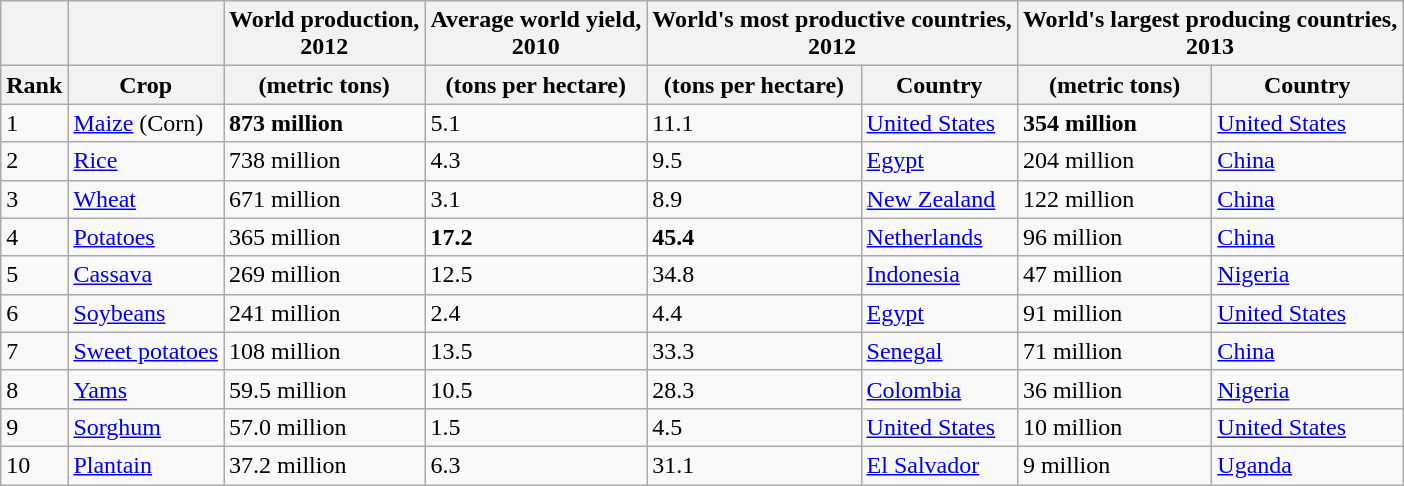<table class="wikitable sortable">
<tr>
<th></th>
<th></th>
<th>World production, <br>2012</th>
<th>Average world yield, <br>2010</th>
<th colspan="2">World's most productive countries, <br>2012</th>
<th colspan="2">World's largest producing countries,<br>2013</th>
</tr>
<tr>
<th>Rank</th>
<th>Crop</th>
<th>(metric tons)</th>
<th>(tons per hectare)</th>
<th>(tons per hectare)</th>
<th>Country</th>
<th>(metric tons)</th>
<th>Country</th>
</tr>
<tr>
<td>1</td>
<td><a href='#'>Maize</a> (Corn)</td>
<td><strong>873 million</strong></td>
<td>5.1</td>
<td>11.1</td>
<td><a href='#'>United States</a></td>
<td><strong>354 million</strong></td>
<td><a href='#'>United States</a></td>
</tr>
<tr>
<td>2</td>
<td><a href='#'>Rice</a></td>
<td>738 million</td>
<td>4.3</td>
<td>9.5</td>
<td><a href='#'>Egypt</a></td>
<td>204 million</td>
<td><a href='#'>China</a></td>
</tr>
<tr>
<td>3</td>
<td><a href='#'>Wheat</a></td>
<td>671 million</td>
<td>3.1</td>
<td>8.9</td>
<td><a href='#'>New Zealand</a></td>
<td>122 million</td>
<td><a href='#'>China</a></td>
</tr>
<tr>
<td>4</td>
<td><a href='#'>Potatoes</a></td>
<td>365 million</td>
<td><strong>17.2</strong></td>
<td><strong>45.4</strong></td>
<td><a href='#'>Netherlands</a></td>
<td>96 million</td>
<td><a href='#'>China</a></td>
</tr>
<tr>
<td>5</td>
<td><a href='#'>Cassava</a></td>
<td>269 million</td>
<td>12.5</td>
<td>34.8</td>
<td><a href='#'>Indonesia</a></td>
<td>47 million</td>
<td><a href='#'>Nigeria</a></td>
</tr>
<tr>
<td>6</td>
<td><a href='#'>Soybeans</a></td>
<td>241 million</td>
<td>2.4</td>
<td>4.4</td>
<td><a href='#'>Egypt</a></td>
<td>91 million</td>
<td><a href='#'>United States</a></td>
</tr>
<tr>
<td>7</td>
<td><a href='#'>Sweet potatoes</a></td>
<td>108 million</td>
<td>13.5</td>
<td>33.3</td>
<td><a href='#'>Senegal</a></td>
<td>71 million</td>
<td><a href='#'>China</a></td>
</tr>
<tr>
<td>8</td>
<td><a href='#'>Yams</a></td>
<td>59.5 million</td>
<td>10.5</td>
<td>28.3</td>
<td><a href='#'>Colombia</a></td>
<td>36 million</td>
<td><a href='#'>Nigeria</a></td>
</tr>
<tr>
<td>9</td>
<td><a href='#'>Sorghum</a></td>
<td>57.0 million</td>
<td>1.5</td>
<td>4.5</td>
<td><a href='#'>United States</a></td>
<td>10 million</td>
<td><a href='#'>United States</a></td>
</tr>
<tr>
<td>10</td>
<td><a href='#'>Plantain</a></td>
<td>37.2 million</td>
<td>6.3</td>
<td>31.1</td>
<td><a href='#'>El Salvador</a></td>
<td>9 million</td>
<td><a href='#'>Uganda</a></td>
</tr>
</table>
